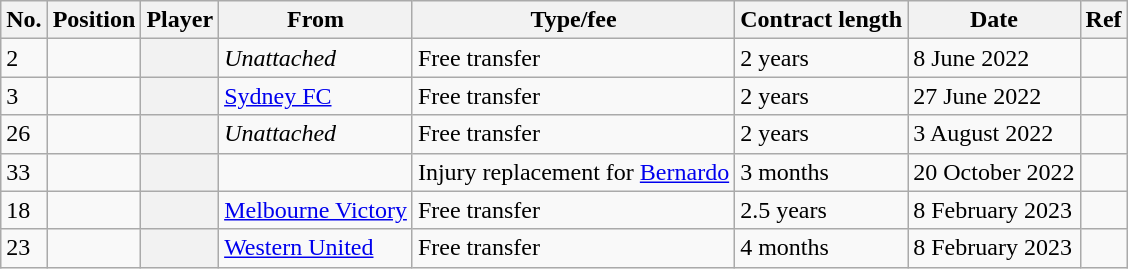<table class="wikitable plainrowheaders sortable" style="text-align:center; text-align:left">
<tr>
<th scope="col">No.</th>
<th scope="col">Position</th>
<th scope="col">Player</th>
<th scope="col">From</th>
<th scope="col">Type/fee</th>
<th scope="col">Contract length</th>
<th scope="col">Date</th>
<th scope="col" class="unsortable">Ref</th>
</tr>
<tr>
<td>2</td>
<td></td>
<th scope="row"></th>
<td><em>Unattached</em></td>
<td>Free transfer</td>
<td>2 years</td>
<td>8 June 2022</td>
<td></td>
</tr>
<tr>
<td>3</td>
<td></td>
<th scope="row"></th>
<td><a href='#'>Sydney FC</a></td>
<td>Free transfer</td>
<td>2 years</td>
<td>27 June 2022</td>
<td></td>
</tr>
<tr>
<td>26</td>
<td></td>
<th scope="row"></th>
<td><em>Unattached</em></td>
<td>Free transfer</td>
<td>2 years</td>
<td>3 August 2022</td>
<td></td>
</tr>
<tr>
<td>33</td>
<td></td>
<th scope="row"></th>
<td></td>
<td>Injury replacement for <a href='#'>Bernardo</a></td>
<td>3 months</td>
<td>20 October 2022</td>
<td></td>
</tr>
<tr>
<td>18</td>
<td></td>
<th scope="row"></th>
<td><a href='#'>Melbourne Victory</a></td>
<td>Free transfer</td>
<td>2.5 years</td>
<td>8 February 2023</td>
<td></td>
</tr>
<tr>
<td>23</td>
<td></td>
<th scope="row"></th>
<td><a href='#'>Western United</a></td>
<td>Free transfer</td>
<td>4 months</td>
<td>8 February 2023</td>
<td></td>
</tr>
</table>
